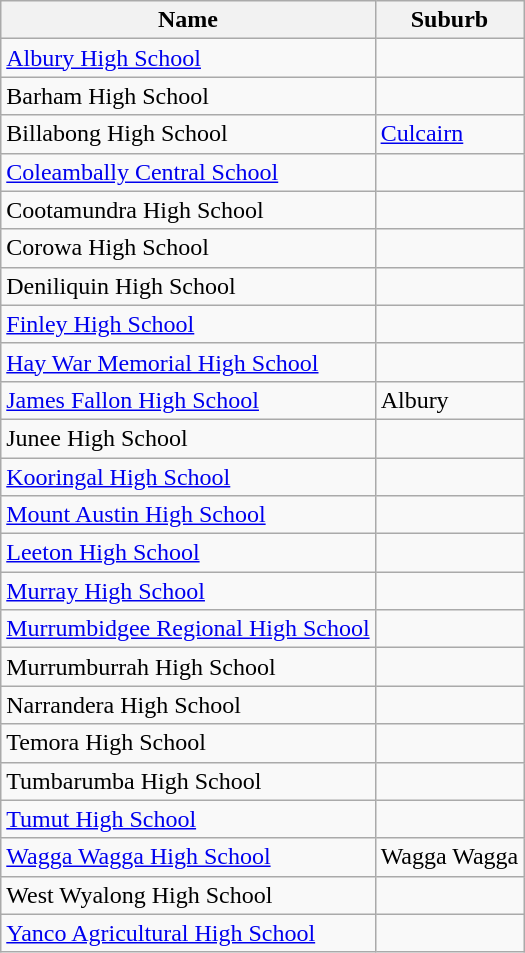<table class="wikitable sortable">
<tr>
<th>Name</th>
<th>Suburb</th>
</tr>
<tr>
<td><a href='#'>Albury High School</a></td>
<td></td>
</tr>
<tr>
<td>Barham High School</td>
<td></td>
</tr>
<tr>
<td>Billabong High School</td>
<td><a href='#'>Culcairn</a></td>
</tr>
<tr>
<td><a href='#'>Coleambally Central School</a></td>
<td></td>
</tr>
<tr>
<td>Cootamundra High School</td>
<td></td>
</tr>
<tr>
<td>Corowa High School</td>
<td></td>
</tr>
<tr>
<td>Deniliquin High School</td>
<td></td>
</tr>
<tr>
<td><a href='#'>Finley High School</a></td>
<td></td>
</tr>
<tr>
<td><a href='#'>Hay War Memorial High School</a></td>
<td></td>
</tr>
<tr>
<td><a href='#'>James Fallon High School</a></td>
<td>Albury</td>
</tr>
<tr>
<td>Junee High School</td>
<td></td>
</tr>
<tr>
<td><a href='#'>Kooringal High School</a></td>
<td></td>
</tr>
<tr>
<td><a href='#'>Mount Austin High School</a></td>
<td></td>
</tr>
<tr>
<td><a href='#'>Leeton High School</a></td>
<td></td>
</tr>
<tr>
<td><a href='#'>Murray High School</a></td>
<td></td>
</tr>
<tr>
<td><a href='#'>Murrumbidgee Regional High School</a></td>
<td></td>
</tr>
<tr>
<td>Murrumburrah High School</td>
<td></td>
</tr>
<tr>
<td>Narrandera High School</td>
<td></td>
</tr>
<tr>
<td>Temora High School</td>
<td></td>
</tr>
<tr>
<td>Tumbarumba High School</td>
<td></td>
</tr>
<tr>
<td><a href='#'>Tumut High School</a></td>
<td></td>
</tr>
<tr>
<td><a href='#'>Wagga Wagga High School</a></td>
<td>Wagga Wagga</td>
</tr>
<tr>
<td>West Wyalong High School</td>
<td></td>
</tr>
<tr>
<td><a href='#'>Yanco Agricultural High School</a></td>
<td></td>
</tr>
</table>
